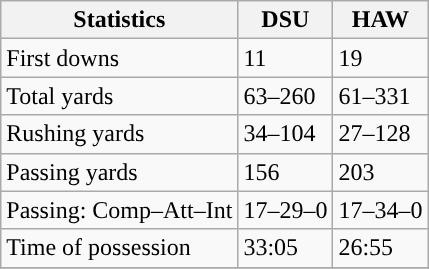<table class="wikitable" style="float: left;">
<tr>
<th>Statistics</th>
<th>DSU</th>
<th>HAW</th>
</tr>
<tr>
<td>First downs</td>
<td>11</td>
<td>19</td>
</tr>
<tr>
<td>Total yards</td>
<td>63–260</td>
<td>61–331</td>
</tr>
<tr>
<td>Rushing yards</td>
<td>34–104</td>
<td>27–128</td>
</tr>
<tr>
<td>Passing yards</td>
<td>156</td>
<td>203</td>
</tr>
<tr>
<td>Passing: Comp–Att–Int</td>
<td>17–29–0</td>
<td>17–34–0</td>
</tr>
<tr>
<td>Time of possession</td>
<td>33:05</td>
<td>26:55</td>
</tr>
<tr>
</tr>
</table>
